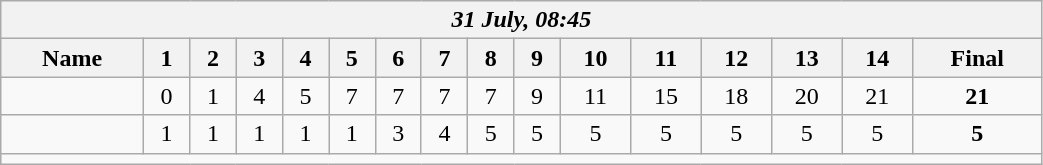<table class=wikitable style="text-align:center; width: 55%">
<tr>
<th colspan=16><em>31 July, 08:45</em></th>
</tr>
<tr>
<th>Name</th>
<th>1</th>
<th>2</th>
<th>3</th>
<th>4</th>
<th>5</th>
<th>6</th>
<th>7</th>
<th>8</th>
<th>9</th>
<th>10</th>
<th>11</th>
<th>12</th>
<th>13</th>
<th>14</th>
<th>Final</th>
</tr>
<tr>
<td align=left><strong></strong></td>
<td>0</td>
<td>1</td>
<td>4</td>
<td>5</td>
<td>7</td>
<td>7</td>
<td>7</td>
<td>7</td>
<td>9</td>
<td>11</td>
<td>15</td>
<td>18</td>
<td>20</td>
<td>21</td>
<td><strong>21</strong></td>
</tr>
<tr>
<td align=left></td>
<td>1</td>
<td>1</td>
<td>1</td>
<td>1</td>
<td>1</td>
<td>3</td>
<td>4</td>
<td>5</td>
<td>5</td>
<td>5</td>
<td>5</td>
<td>5</td>
<td>5</td>
<td>5</td>
<td><strong>5</strong></td>
</tr>
<tr>
<td colspan=16></td>
</tr>
</table>
